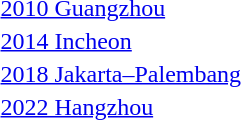<table>
<tr>
<td><a href='#'>2010 Guangzhou</a></td>
<td></td>
<td></td>
<td></td>
</tr>
<tr>
<td><a href='#'>2014 Incheon</a></td>
<td></td>
<td></td>
<td></td>
</tr>
<tr>
<td><a href='#'>2018 Jakarta–Palembang</a></td>
<td></td>
<td></td>
<td></td>
</tr>
<tr>
<td><a href='#'>2022 Hangzhou</a></td>
<td></td>
<td></td>
<td></td>
</tr>
</table>
